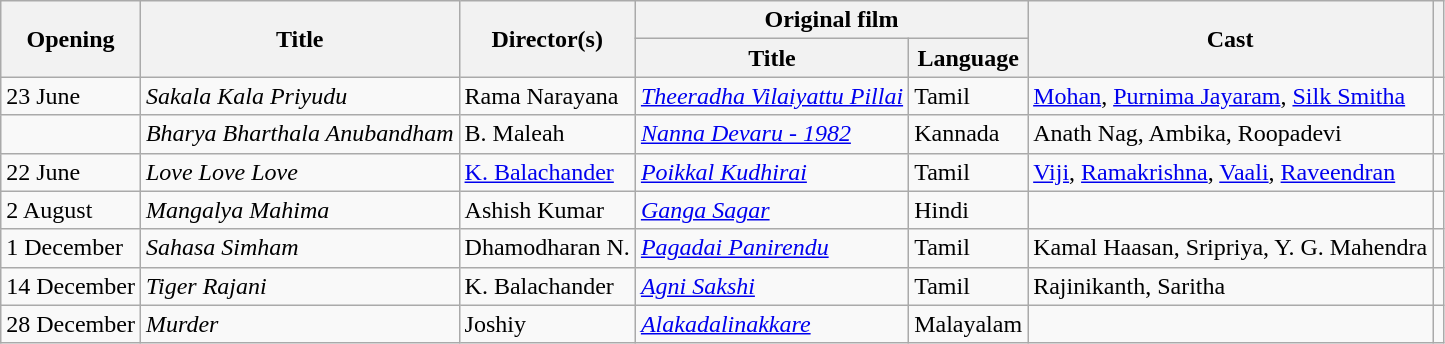<table class="wikitable sortable">
<tr>
<th scope="col" rowspan="2">Opening</th>
<th scope="col" rowspan="2">Title</th>
<th scope="col" rowspan="2">Director(s)</th>
<th scope="col" colspan="2">Original film</th>
<th scope="col" rowspan="2">Cast</th>
<th scope="col" rowspan="2" class="unsortable"></th>
</tr>
<tr>
<th scope="col">Title</th>
<th scope="col">Language</th>
</tr>
<tr>
<td>23 June</td>
<td><em>Sakala Kala Priyudu</em></td>
<td>Rama Narayana</td>
<td><em><a href='#'>Theeradha Vilaiyattu Pillai</a></em></td>
<td>Tamil</td>
<td><a href='#'>Mohan</a>, <a href='#'>Purnima Jayaram</a>, <a href='#'>Silk Smitha</a></td>
<td></td>
</tr>
<tr>
<td></td>
<td><em>Bharya Bharthala Anubandham</em></td>
<td>B. Maleah</td>
<td><em><a href='#'>Nanna Devaru - 1982</a></em></td>
<td>Kannada</td>
<td>Anath Nag, Ambika, Roopadevi</td>
<td></td>
</tr>
<tr>
<td>22 June</td>
<td><em>Love Love Love</em></td>
<td><a href='#'>K. Balachander</a></td>
<td><em><a href='#'>Poikkal Kudhirai</a></em></td>
<td>Tamil</td>
<td><a href='#'>Viji</a>, <a href='#'>Ramakrishna</a>, <a href='#'>Vaali</a>, <a href='#'>Raveendran</a></td>
<td></td>
</tr>
<tr>
<td>2 August</td>
<td><em>Mangalya Mahima</em></td>
<td>Ashish Kumar</td>
<td><em><a href='#'>Ganga Sagar</a></em></td>
<td>Hindi</td>
<td></td>
<td></td>
</tr>
<tr>
<td>1 December</td>
<td><em>Sahasa Simham</em></td>
<td>Dhamodharan N.</td>
<td><em><a href='#'>Pagadai Panirendu</a></em></td>
<td>Tamil</td>
<td>Kamal Haasan, Sripriya, Y. G. Mahendra</td>
<td></td>
</tr>
<tr>
<td>14 December</td>
<td><em>Tiger Rajani</em></td>
<td>K. Balachander</td>
<td><em><a href='#'>Agni Sakshi</a></em></td>
<td>Tamil</td>
<td>Rajinikanth, Saritha</td>
<td></td>
</tr>
<tr>
<td>28 December</td>
<td><em>Murder</em></td>
<td>Joshiy</td>
<td><em><a href='#'>Alakadalinakkare</a></em></td>
<td>Malayalam</td>
<td></td>
<td></td>
</tr>
</table>
